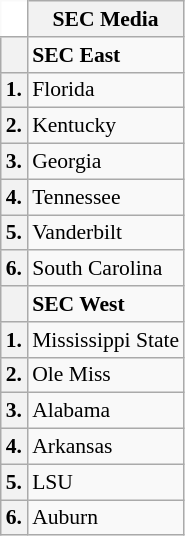<table class="wikitable" style="white-space:nowrap; font-size:90%;">
<tr>
<td ! style="background:white; border-top-style:hidden; border-left-style:hidden;"></td>
<th>SEC Media</th>
</tr>
<tr>
<th></th>
<td><strong>SEC East</strong></td>
</tr>
<tr>
<th>1.</th>
<td>Florida</td>
</tr>
<tr>
<th>2.</th>
<td>Kentucky</td>
</tr>
<tr>
<th>3.</th>
<td>Georgia</td>
</tr>
<tr>
<th>4.</th>
<td>Tennessee</td>
</tr>
<tr>
<th>5.</th>
<td>Vanderbilt</td>
</tr>
<tr>
<th>6.</th>
<td>South Carolina</td>
</tr>
<tr>
<th></th>
<td><strong>SEC West</strong></td>
</tr>
<tr>
<th>1.</th>
<td>Mississippi State</td>
</tr>
<tr>
<th>2.</th>
<td>Ole Miss</td>
</tr>
<tr>
<th>3.</th>
<td>Alabama</td>
</tr>
<tr>
<th>4.</th>
<td>Arkansas</td>
</tr>
<tr>
<th>5.</th>
<td>LSU</td>
</tr>
<tr>
<th>6.</th>
<td>Auburn</td>
</tr>
</table>
